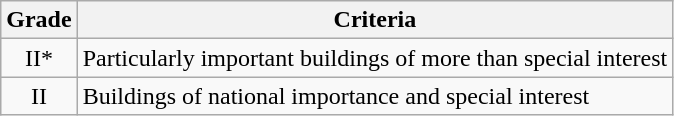<table class="wikitable">
<tr>
<th>Grade</th>
<th>Criteria</th>
</tr>
<tr>
<td align="center" >II*</td>
<td>Particularly important buildings of more than special interest</td>
</tr>
<tr>
<td align="center" >II</td>
<td>Buildings of national importance and special interest</td>
</tr>
</table>
